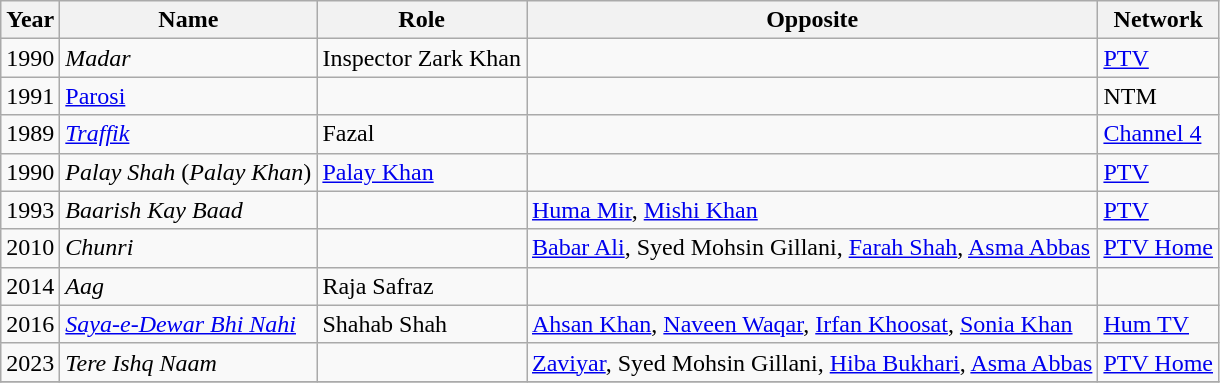<table class="wikitable">
<tr>
<th>Year</th>
<th>Name</th>
<th>Role</th>
<th>Opposite</th>
<th>Network</th>
</tr>
<tr>
<td>1990</td>
<td><em>Madar</em></td>
<td>Inspector Zark Khan</td>
<td></td>
<td><a href='#'>PTV</a></td>
</tr>
<tr>
<td>1991</td>
<td><a href='#'>Parosi</a></td>
<td></td>
<td></td>
<td>NTM</td>
</tr>
<tr>
<td>1989</td>
<td><em><a href='#'>Traffik</a></em></td>
<td>Fazal</td>
<td></td>
<td><a href='#'>Channel 4</a></td>
</tr>
<tr>
<td>1990</td>
<td><em>Palay Shah</em> (<em>Palay Khan</em>)</td>
<td><a href='#'>Palay Khan</a></td>
<td></td>
<td><a href='#'>PTV</a></td>
</tr>
<tr>
<td>1993</td>
<td><em>Baarish Kay Baad</em></td>
<td></td>
<td><a href='#'>Huma Mir</a>, <a href='#'>Mishi Khan</a></td>
<td><a href='#'>PTV</a></td>
</tr>
<tr>
<td>2010</td>
<td><em>Chunri</em></td>
<td></td>
<td><a href='#'>Babar Ali</a>, Syed Mohsin Gillani, <a href='#'>Farah Shah</a>, <a href='#'>Asma Abbas</a></td>
<td><a href='#'>PTV Home</a></td>
</tr>
<tr>
<td>2014</td>
<td><em>Aag</em></td>
<td>Raja Safraz</td>
<td></td>
<td></td>
</tr>
<tr>
<td>2016</td>
<td><em><a href='#'>Saya-e-Dewar Bhi Nahi</a></em></td>
<td>Shahab Shah</td>
<td><a href='#'>Ahsan Khan</a>, <a href='#'>Naveen Waqar</a>, <a href='#'>Irfan Khoosat</a>, <a href='#'>Sonia Khan</a></td>
<td><a href='#'>Hum TV</a></td>
</tr>
<tr>
<td>2023</td>
<td><em>Tere Ishq Naam</em></td>
<td></td>
<td><a href='#'>Zaviyar</a>, Syed Mohsin Gillani, <a href='#'>Hiba Bukhari</a>, <a href='#'>Asma Abbas</a></td>
<td><a href='#'>PTV Home</a></td>
</tr>
<tr>
</tr>
</table>
